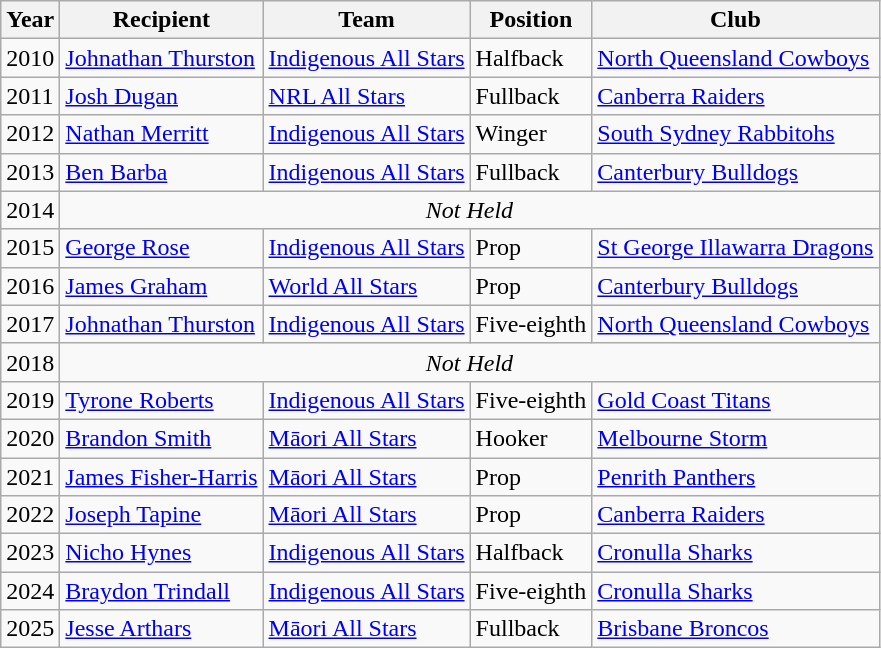<table class="wikitable sortable">
<tr>
<th>Year</th>
<th>Recipient</th>
<th>Team</th>
<th>Position</th>
<th>Club</th>
</tr>
<tr>
<td>2010</td>
<td><a href='#'>Johnathan Thurston</a></td>
<td><a href='#'>Indigenous All Stars</a></td>
<td>Halfback</td>
<td> <a href='#'>North Queensland Cowboys</a></td>
</tr>
<tr>
<td>2011</td>
<td><a href='#'>Josh Dugan</a></td>
<td><a href='#'>NRL All Stars</a></td>
<td>Fullback</td>
<td> <a href='#'>Canberra Raiders</a></td>
</tr>
<tr>
<td>2012</td>
<td><a href='#'>Nathan Merritt</a></td>
<td><a href='#'>Indigenous All Stars</a></td>
<td>Winger</td>
<td> <a href='#'>South Sydney Rabbitohs</a></td>
</tr>
<tr>
<td>2013</td>
<td><a href='#'>Ben Barba</a></td>
<td><a href='#'>Indigenous All Stars</a></td>
<td>Fullback</td>
<td> <a href='#'>Canterbury Bulldogs</a></td>
</tr>
<tr>
<td>2014</td>
<td colspan=4 align=center><em>Not Held</em></td>
</tr>
<tr>
<td>2015</td>
<td><a href='#'>George Rose</a></td>
<td><a href='#'>Indigenous All Stars</a></td>
<td>Prop</td>
<td> <a href='#'>St George Illawarra Dragons</a></td>
</tr>
<tr>
<td>2016</td>
<td><a href='#'>James Graham</a></td>
<td><a href='#'>World All Stars</a></td>
<td>Prop</td>
<td> <a href='#'>Canterbury Bulldogs</a></td>
</tr>
<tr>
<td>2017</td>
<td><a href='#'>Johnathan Thurston</a></td>
<td><a href='#'>Indigenous All Stars</a></td>
<td>Five-eighth</td>
<td> <a href='#'>North Queensland Cowboys</a></td>
</tr>
<tr>
<td>2018</td>
<td colspan=4 align=center><em>Not Held</em></td>
</tr>
<tr>
<td>2019</td>
<td><a href='#'>Tyrone Roberts</a></td>
<td><a href='#'>Indigenous All Stars</a></td>
<td>Five-eighth</td>
<td> <a href='#'>Gold Coast Titans</a></td>
</tr>
<tr>
<td>2020</td>
<td><a href='#'>Brandon Smith</a></td>
<td><a href='#'>Māori All Stars</a></td>
<td>Hooker</td>
<td> <a href='#'>Melbourne Storm</a></td>
</tr>
<tr>
<td>2021</td>
<td><a href='#'>James Fisher-Harris</a></td>
<td><a href='#'>Māori All Stars</a></td>
<td>Prop</td>
<td> <a href='#'>Penrith Panthers</a></td>
</tr>
<tr>
<td>2022</td>
<td><a href='#'>Joseph Tapine</a></td>
<td><a href='#'>Māori All Stars</a></td>
<td>Prop</td>
<td> <a href='#'>Canberra Raiders</a></td>
</tr>
<tr>
<td>2023</td>
<td><a href='#'>Nicho Hynes</a></td>
<td><a href='#'>Indigenous All Stars</a></td>
<td>Halfback</td>
<td> <a href='#'>Cronulla Sharks</a></td>
</tr>
<tr>
<td>2024</td>
<td><a href='#'>Braydon Trindall</a></td>
<td><a href='#'>Indigenous All Stars</a></td>
<td>Five-eighth</td>
<td> <a href='#'>Cronulla Sharks</a></td>
</tr>
<tr>
<td>2025</td>
<td><a href='#'>Jesse Arthars</a></td>
<td><a href='#'>Māori All Stars</a></td>
<td>Fullback</td>
<td><a href='#'>Brisbane Broncos</a></td>
</tr>
</table>
